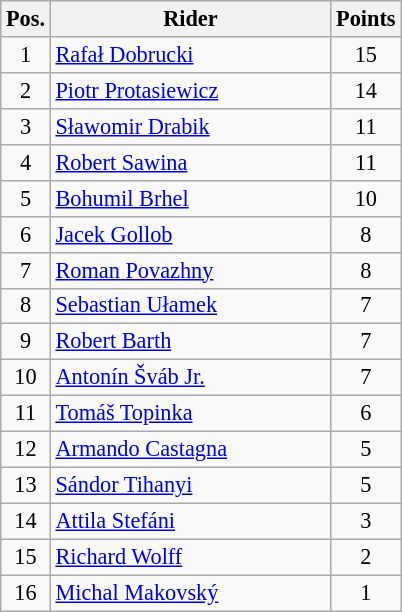<table class=wikitable style="font-size:93%; text-align:center;">
<tr>
<th width=25px>Pos.</th>
<th width=180px>Rider</th>
<th width=40px>Points</th>
</tr>
<tr>
<td>1</td>
<td style="text-align:left;"> <a href='#'>Rafał Dobrucki</a></td>
<td>15</td>
</tr>
<tr>
<td>2</td>
<td style="text-align:left;"> <a href='#'>Piotr Protasiewicz</a></td>
<td>14</td>
</tr>
<tr>
<td>3</td>
<td style="text-align:left;"> <a href='#'>Sławomir Drabik</a></td>
<td>11</td>
</tr>
<tr>
<td>4</td>
<td style="text-align:left;"> <a href='#'>Robert Sawina</a></td>
<td>11</td>
</tr>
<tr>
<td>5</td>
<td style="text-align:left;"> <a href='#'>Bohumil Brhel</a></td>
<td>10</td>
</tr>
<tr>
<td>6</td>
<td style="text-align:left;"> <a href='#'>Jacek Gollob</a></td>
<td>8</td>
</tr>
<tr>
<td>7</td>
<td style="text-align:left;"> <a href='#'>Roman Povazhny</a></td>
<td>8</td>
</tr>
<tr>
<td>8</td>
<td style="text-align:left;"> <a href='#'>Sebastian Ułamek</a></td>
<td>7</td>
</tr>
<tr>
<td>9</td>
<td style="text-align:left;"> <a href='#'>Robert Barth</a></td>
<td>7</td>
</tr>
<tr>
<td>10</td>
<td style="text-align:left;"> <a href='#'>Antonín Šváb Jr.</a></td>
<td>7</td>
</tr>
<tr>
<td>11</td>
<td style="text-align:left;"> <a href='#'>Tomáš Topinka</a></td>
<td>6</td>
</tr>
<tr>
<td>12</td>
<td style="text-align:left;"> <a href='#'>Armando Castagna</a></td>
<td>5</td>
</tr>
<tr>
<td>13</td>
<td style="text-align:left;"> <a href='#'>Sándor Tihanyi</a></td>
<td>5</td>
</tr>
<tr>
<td>14</td>
<td style="text-align:left;"> <a href='#'>Attila Stefáni</a></td>
<td>3</td>
</tr>
<tr>
<td>15</td>
<td style="text-align:left;"> <a href='#'>Richard Wolff</a></td>
<td>2</td>
</tr>
<tr>
<td>16</td>
<td style="text-align:left;"> <a href='#'>Michal Makovský</a></td>
<td>1</td>
</tr>
</table>
